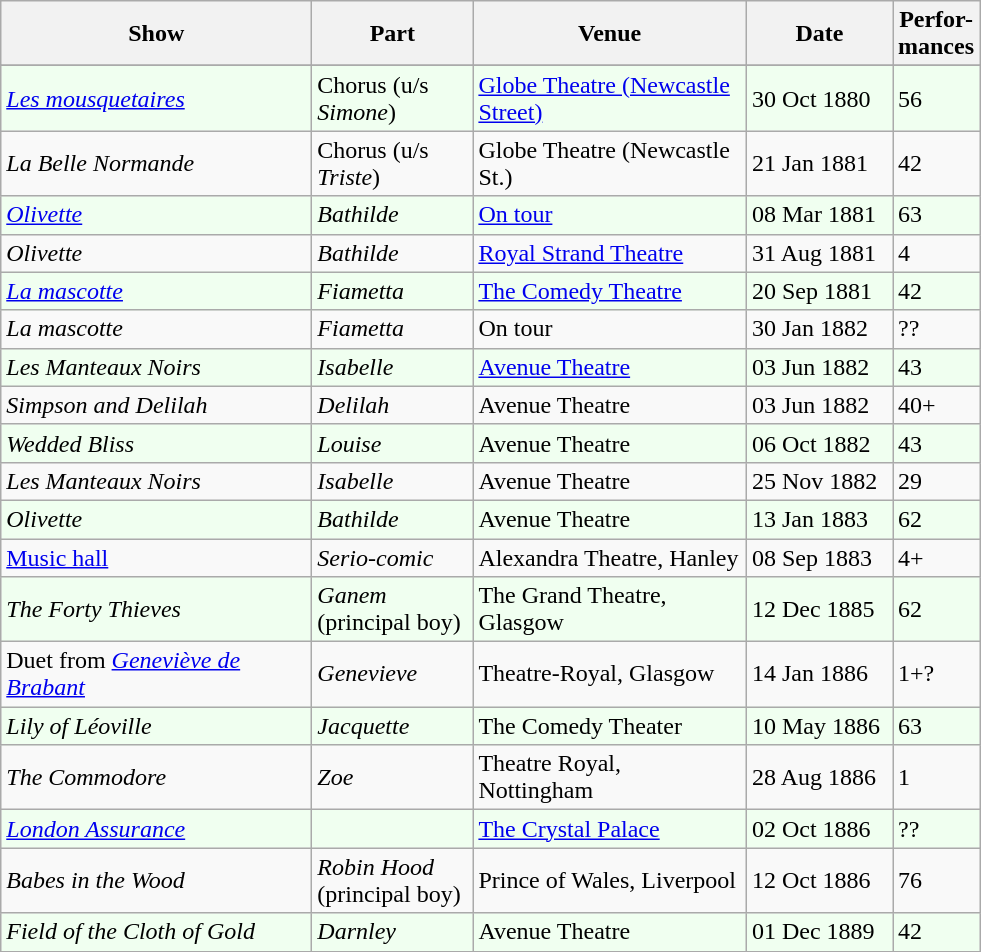<table class="wikitable col2center col4center col5center">
<tr>
<th scope="col" style="width: 200px;">Show</th>
<th scope="col" style="width: 100px;">Part</th>
<th scope="col" style="width: 175px;">Venue</th>
<th scope="col" style="width: 90px;">Date </th>
<th scope="col" style="width: 25px;">Perfor-mances </th>
</tr>
<tr>
</tr>
<tr>
<td style='background: #f0fff0;'><em><a href='#'>Les mousquetaires</a></em></td>
<td style='background: #f0fff0;'>Chorus (u/s <em>Simone</em>)</td>
<td style='background: #f0fff0;'><a href='#'>Globe Theatre (Newcastle Street)</a></td>
<td style='background: #f0fff0;'>30 Oct 1880</td>
<td style='background: #f0fff0;'>56</td>
</tr>
<tr>
<td><em>La Belle Normande</em></td>
<td>Chorus (u/s <em>Triste</em>)</td>
<td>Globe Theatre (Newcastle St.)</td>
<td>21 Jan 1881</td>
<td>42</td>
</tr>
<tr>
<td style='background: #f0fff0;'><em><a href='#'>Olivette</a></em></td>
<td style='background: #f0fff0;'><em>Bathilde</em></td>
<td style='background: #f0fff0;'><a href='#'>On tour</a></td>
<td style='background: #f0fff0;'>08 Mar 1881</td>
<td style='background: #f0fff0;'>63</td>
</tr>
<tr>
<td><em>Olivette</em></td>
<td><em>Bathilde</em></td>
<td><a href='#'>Royal Strand Theatre</a></td>
<td>31 Aug 1881</td>
<td>4</td>
</tr>
<tr>
<td style='background: #f0fff0;'><em><a href='#'>La mascotte</a></em></td>
<td style='background: #f0fff0;'><em>Fiametta</em></td>
<td style='background: #f0fff0;'><a href='#'>The Comedy Theatre</a></td>
<td style='background: #f0fff0;'>20 Sep 1881</td>
<td style='background: #f0fff0;'>42</td>
</tr>
<tr>
<td><em>La mascotte</em></td>
<td><em>Fiametta</em></td>
<td>On tour</td>
<td>30 Jan 1882</td>
<td>??</td>
</tr>
<tr>
<td style='background: #f0fff0;'><em>Les Manteaux Noirs</em></td>
<td style='background: #f0fff0;'><em>Isabelle</em></td>
<td style='background: #f0fff0;'><a href='#'>Avenue Theatre</a></td>
<td style='background: #f0fff0;'>03 Jun 1882</td>
<td style='background: #f0fff0;'>43</td>
</tr>
<tr>
<td><em>Simpson and Delilah</em></td>
<td><em>Delilah</em></td>
<td>Avenue Theatre</td>
<td>03 Jun 1882</td>
<td>40+</td>
</tr>
<tr>
<td style='background: #f0fff0;'><em>Wedded Bliss</em></td>
<td style='background: #f0fff0;'><em>Louise</em></td>
<td style='background: #f0fff0;'>Avenue Theatre</td>
<td style='background: #f0fff0;'>06 Oct 1882</td>
<td style='background: #f0fff0;'>43</td>
</tr>
<tr>
<td><em>Les Manteaux Noirs</em></td>
<td><em>Isabelle</em></td>
<td>Avenue Theatre</td>
<td>25 Nov 1882</td>
<td>29</td>
</tr>
<tr>
<td style='background: #f0fff0;'><em>Olivette</em></td>
<td style='background: #f0fff0;'><em>Bathilde</em></td>
<td style='background: #f0fff0;'>Avenue Theatre</td>
<td style='background: #f0fff0;'>13 Jan 1883</td>
<td style='background: #f0fff0;'>62</td>
</tr>
<tr>
<td><a href='#'>Music hall</a></td>
<td><em>Serio-comic</em></td>
<td>Alexandra Theatre, Hanley</td>
<td>08 Sep 1883</td>
<td>4+</td>
</tr>
<tr>
<td style='background: #f0fff0;'><em>The Forty Thieves</em></td>
<td style='background: #f0fff0;'><em>Ganem</em> (principal boy)</td>
<td style='background: #f0fff0;'>The Grand Theatre, Glasgow</td>
<td style='background: #f0fff0;'>12 Dec 1885</td>
<td style='background: #f0fff0;'>62</td>
</tr>
<tr>
<td>Duet from <em><a href='#'>Geneviève de Brabant</a></em></td>
<td><em>Genevieve</em></td>
<td>Theatre-Royal, Glasgow</td>
<td>14 Jan 1886</td>
<td>1+?</td>
</tr>
<tr>
<td style='background: #f0fff0;'><em>Lily of Léoville</em></td>
<td style='background: #f0fff0;'><em>Jacquette</em></td>
<td style='background: #f0fff0;'>The Comedy Theater</td>
<td style='background: #f0fff0;'>10 May 1886</td>
<td style='background: #f0fff0;'>63</td>
</tr>
<tr>
<td><em>The Commodore</em></td>
<td><em>Zoe</em></td>
<td>Theatre Royal, Nottingham</td>
<td>28 Aug 1886</td>
<td>1</td>
</tr>
<tr>
<td style='background: #f0fff0;'><em> <a href='#'>London Assurance</a> </em></td>
<td style='background: #f0fff0;'></td>
<td style='background: #f0fff0;'><a href='#'>The Crystal Palace</a></td>
<td style='background: #f0fff0;'>02 Oct 1886</td>
<td style='background: #f0fff0;'>??</td>
</tr>
<tr>
<td><em> Babes in the Wood </em></td>
<td><em>Robin Hood</em> (principal boy)</td>
<td>Prince of Wales, Liverpool</td>
<td>12 Oct 1886</td>
<td>76</td>
</tr>
<tr>
<td style='background: #f0fff0;'><em>Field of the Cloth of Gold</em></td>
<td style='background: #f0fff0;'><em>Darnley</em></td>
<td style='background: #f0fff0;'>Avenue Theatre</td>
<td style='background: #f0fff0;'>01 Dec 1889</td>
<td style='background: #f0fff0;'>42</td>
</tr>
<tr>
</tr>
</table>
